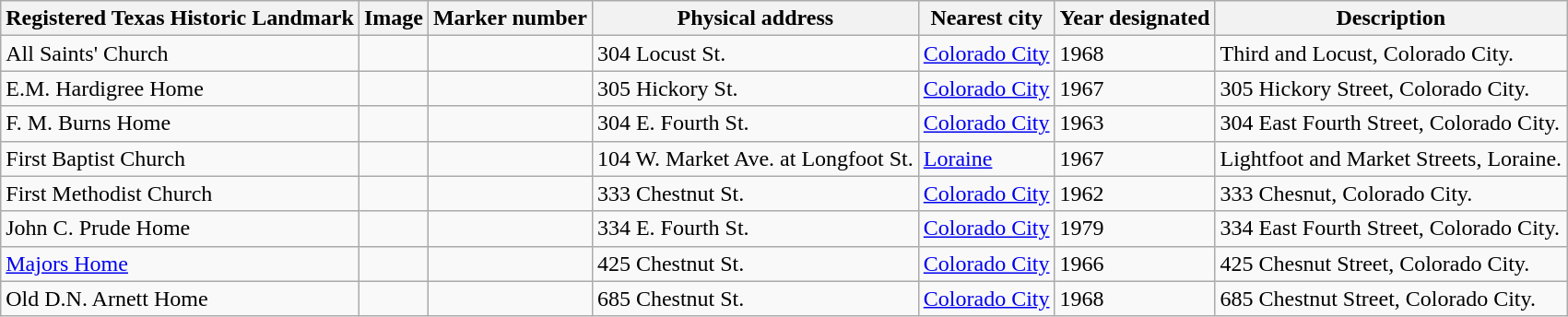<table class="wikitable sortable">
<tr>
<th>Registered Texas Historic Landmark</th>
<th>Image</th>
<th>Marker number</th>
<th>Physical address</th>
<th>Nearest city</th>
<th>Year designated</th>
<th>Description</th>
</tr>
<tr>
<td>All Saints' Church</td>
<td></td>
<td></td>
<td>304 Locust St.<br></td>
<td><a href='#'>Colorado City</a></td>
<td>1968</td>
<td>Third and Locust, Colorado City.</td>
</tr>
<tr>
<td>E.M. Hardigree Home</td>
<td></td>
<td></td>
<td>305 Hickory St.<br></td>
<td><a href='#'>Colorado City</a></td>
<td>1967</td>
<td>305 Hickory Street, Colorado City.</td>
</tr>
<tr>
<td>F. M. Burns Home</td>
<td></td>
<td></td>
<td>304 E. Fourth St.<br></td>
<td><a href='#'>Colorado City</a></td>
<td>1963</td>
<td>304 East Fourth Street, Colorado City.</td>
</tr>
<tr>
<td>First Baptist Church</td>
<td></td>
<td></td>
<td>104 W. Market Ave. at Longfoot St.<br></td>
<td><a href='#'>Loraine</a></td>
<td>1967</td>
<td>Lightfoot and Market Streets, Loraine.</td>
</tr>
<tr>
<td>First Methodist Church</td>
<td></td>
<td></td>
<td>333 Chestnut St.<br></td>
<td><a href='#'>Colorado City</a></td>
<td>1962</td>
<td>333 Chesnut, Colorado City.</td>
</tr>
<tr>
<td>John C. Prude Home</td>
<td></td>
<td></td>
<td>334 E. Fourth St.<br></td>
<td><a href='#'>Colorado City</a></td>
<td>1979</td>
<td>334 East Fourth Street, Colorado City.</td>
</tr>
<tr>
<td><a href='#'>Majors Home</a></td>
<td></td>
<td></td>
<td>425 Chestnut St.<br></td>
<td><a href='#'>Colorado City</a></td>
<td>1966</td>
<td>425 Chesnut Street, Colorado City.</td>
</tr>
<tr>
<td>Old D.N. Arnett Home</td>
<td></td>
<td></td>
<td>685 Chestnut St.<br></td>
<td><a href='#'>Colorado City</a></td>
<td>1968</td>
<td>685 Chestnut Street, Colorado City.</td>
</tr>
</table>
